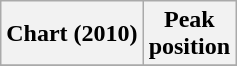<table class="wikitable">
<tr>
<th>Chart (2010)</th>
<th>Peak<br>position</th>
</tr>
<tr>
</tr>
</table>
